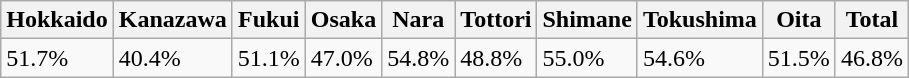<table class="wikitable">
<tr>
<th>Hokkaido</th>
<th>Kanazawa</th>
<th>Fukui</th>
<th>Osaka</th>
<th>Nara</th>
<th>Tottori</th>
<th>Shimane</th>
<th>Tokushima</th>
<th>Oita</th>
<th>Total</th>
</tr>
<tr>
<td>51.7%</td>
<td>40.4%</td>
<td>51.1%</td>
<td>47.0%</td>
<td>54.8%</td>
<td>48.8%</td>
<td>55.0%</td>
<td>54.6%</td>
<td>51.5%</td>
<td>46.8%</td>
</tr>
</table>
